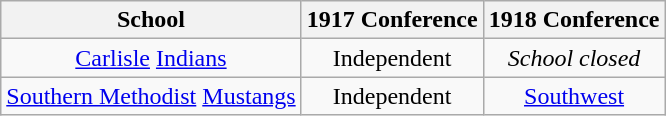<table class="wikitable sortable">
<tr>
<th>School</th>
<th>1917 Conference</th>
<th>1918 Conference</th>
</tr>
<tr style ="text-align:center;">
<td><a href='#'>Carlisle</a> <a href='#'>Indians</a></td>
<td>Independent</td>
<td><em>School closed</em></td>
</tr>
<tr style="text-align:center;">
<td><a href='#'>Southern Methodist</a> <a href='#'>Mustangs</a></td>
<td>Independent</td>
<td><a href='#'>Southwest</a></td>
</tr>
</table>
